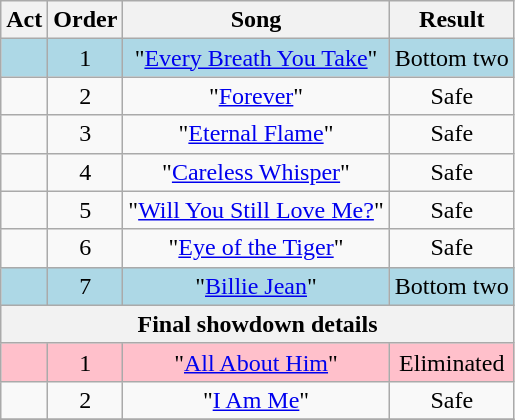<table class="wikitable" style="text-align:center;">
<tr>
<th scope="col" style="text-align:center;">Act</th>
<th scope="col" style="text-align:center;">Order</th>
<th scope="col" style="text-align:center;">Song</th>
<th scope="col" style="text-align:center;">Result</th>
</tr>
<tr style="text-align:center; background:lightblue">
<td></td>
<td>1</td>
<td>"<a href='#'>Every Breath You Take</a>"</td>
<td>Bottom two</td>
</tr>
<tr style="text-align:center;">
<td></td>
<td>2</td>
<td>"<a href='#'>Forever</a>"</td>
<td>Safe</td>
</tr>
<tr style="text-align:center;">
<td></td>
<td>3</td>
<td>"<a href='#'>Eternal Flame</a>"</td>
<td>Safe</td>
</tr>
<tr style="text-align:center;">
<td></td>
<td>4</td>
<td>"<a href='#'>Careless Whisper</a>"</td>
<td>Safe</td>
</tr>
<tr style="text-align:center;">
<td></td>
<td>5</td>
<td>"<a href='#'>Will You Still Love Me?</a>"</td>
<td>Safe</td>
</tr>
<tr style="text-align:center;">
<td></td>
<td>6</td>
<td>"<a href='#'>Eye of the Tiger</a>"</td>
<td>Safe</td>
</tr>
<tr style="text-align:center; background:lightblue">
<td></td>
<td>7</td>
<td>"<a href='#'>Billie Jean</a>"</td>
<td>Bottom two</td>
</tr>
<tr>
<th colspan="5">Final showdown details</th>
</tr>
<tr bgcolor="pink">
<td></td>
<td>1</td>
<td>"<a href='#'>All About Him</a>"</td>
<td>Eliminated</td>
</tr>
<tr>
<td></td>
<td>2</td>
<td>"<a href='#'>I Am Me</a>"</td>
<td>Safe</td>
</tr>
<tr>
</tr>
</table>
